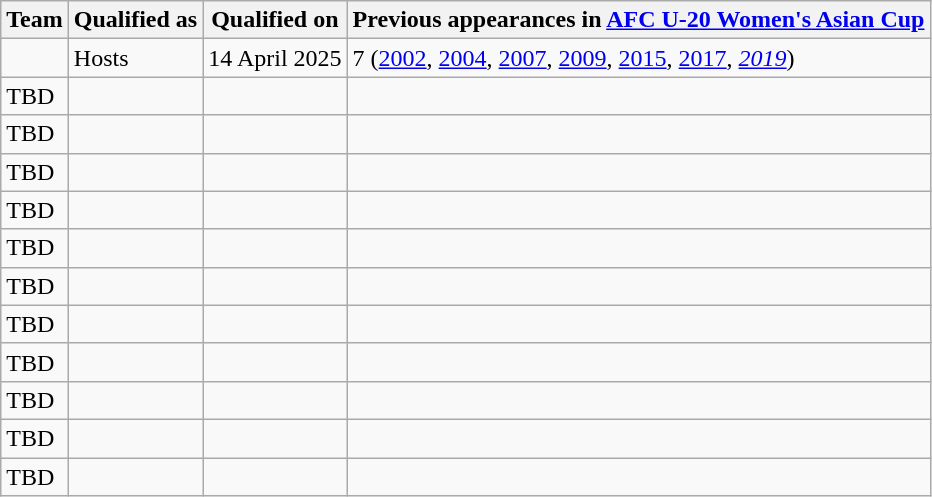<table class="wikitable sortable">
<tr>
<th>Team</th>
<th>Qualified as</th>
<th>Qualified on</th>
<th data-sort-type="number">Previous appearances in <a href='#'>AFC U-20 Women's Asian Cup</a></th>
</tr>
<tr>
<td></td>
<td>Hosts</td>
<td>14 April 2025</td>
<td>7 (<a href='#'>2002</a>, <a href='#'>2004</a>, <a href='#'>2007</a>, <a href='#'>2009</a>, <a href='#'>2015</a>, <a href='#'>2017</a>, <em><a href='#'>2019</a></em>)</td>
</tr>
<tr>
<td>TBD</td>
<td></td>
<td></td>
<td></td>
</tr>
<tr>
<td>TBD</td>
<td></td>
<td></td>
<td></td>
</tr>
<tr>
<td>TBD</td>
<td></td>
<td></td>
<td></td>
</tr>
<tr>
<td>TBD</td>
<td></td>
<td></td>
<td></td>
</tr>
<tr>
<td>TBD</td>
<td></td>
<td></td>
<td></td>
</tr>
<tr>
<td>TBD</td>
<td></td>
<td></td>
<td></td>
</tr>
<tr>
<td>TBD</td>
<td></td>
<td></td>
<td></td>
</tr>
<tr>
<td>TBD</td>
<td></td>
<td></td>
<td></td>
</tr>
<tr>
<td>TBD</td>
<td></td>
<td></td>
<td></td>
</tr>
<tr>
<td>TBD</td>
<td></td>
<td></td>
<td></td>
</tr>
<tr>
<td>TBD</td>
<td></td>
<td></td>
<td></td>
</tr>
</table>
